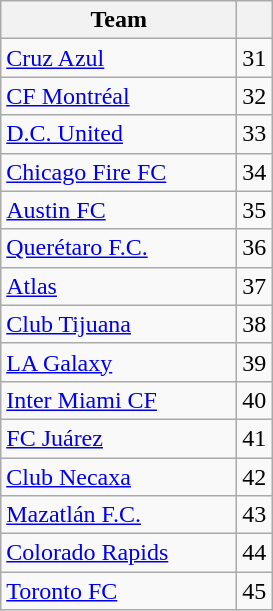<table class="wikitable" style="white-space:nowrap; display:inline-table;">
<tr>
<th style="width:150px">Team</th>
<th></th>
</tr>
<tr>
<td> <a href='#'>Cruz Azul</a></td>
<td style="text-align:center">31</td>
</tr>
<tr>
<td> <a href='#'>CF Montréal</a></td>
<td style="text-align:center">32</td>
</tr>
<tr>
<td> <a href='#'>D.C. United</a></td>
<td style="text-align:center">33</td>
</tr>
<tr>
<td> <a href='#'>Chicago Fire FC</a></td>
<td style="text-align:center">34</td>
</tr>
<tr>
<td> <a href='#'>Austin FC</a></td>
<td style="text-align:center">35</td>
</tr>
<tr>
<td> <a href='#'>Querétaro F.C.</a></td>
<td style="text-align:center">36</td>
</tr>
<tr>
<td> <a href='#'>Atlas</a></td>
<td style="text-align:center">37</td>
</tr>
<tr>
<td> <a href='#'>Club Tijuana</a></td>
<td style="text-align:center">38</td>
</tr>
<tr>
<td> <a href='#'>LA Galaxy</a></td>
<td style="text-align:center">39</td>
</tr>
<tr>
<td> <a href='#'>Inter Miami CF</a></td>
<td style="text-align:center">40</td>
</tr>
<tr>
<td> <a href='#'>FC Juárez</a></td>
<td style="text-align:center">41</td>
</tr>
<tr>
<td> <a href='#'>Club Necaxa</a></td>
<td style="text-align:center">42</td>
</tr>
<tr>
<td> <a href='#'>Mazatlán F.C.</a></td>
<td style="text-align:center">43</td>
</tr>
<tr>
<td> <a href='#'>Colorado Rapids</a></td>
<td style="text-align:center">44</td>
</tr>
<tr>
<td> <a href='#'>Toronto FC</a></td>
<td style="text-align:center">45</td>
</tr>
</table>
